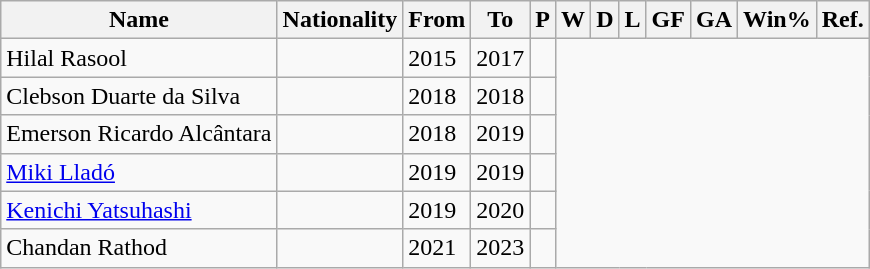<table class="wikitable plainrowheaders sortable" style="text-align:center">
<tr>
<th>Name</th>
<th>Nationality</th>
<th>From</th>
<th class="unsortable">To</th>
<th>P</th>
<th>W</th>
<th>D</th>
<th>L</th>
<th>GF</th>
<th>GA</th>
<th>Win%</th>
<th>Ref.</th>
</tr>
<tr>
<td rowspan="1" align="left">Hilal Rasool</td>
<td rowspan="1" align="left"></td>
<td align=left>2015</td>
<td align=left>2017<br></td>
<td></td>
</tr>
<tr>
<td rowspan="1" align="left">Clebson Duarte da Silva</td>
<td rowspan="1" align="left"></td>
<td align=left>2018</td>
<td align=left>2018<br></td>
<td></td>
</tr>
<tr>
<td rowspan="1" align="left">Emerson Ricardo Alcântara</td>
<td rowspan="1" align="left"></td>
<td align=left>2018</td>
<td align=left>2019<br></td>
<td></td>
</tr>
<tr>
<td rowspan="1" align="left"><a href='#'>Miki Lladó</a></td>
<td rowspan="1" align="left"></td>
<td align=left>2019</td>
<td align=left>2019<br></td>
<td></td>
</tr>
<tr>
<td rowspan="1" align="left"><a href='#'>Kenichi Yatsuhashi</a></td>
<td rowspan="1" align="left"></td>
<td align=left>2019</td>
<td align=left>2020<br></td>
<td></td>
</tr>
<tr>
<td rowspan="1" align="left">Chandan Rathod</td>
<td rowspan="1" align="left"></td>
<td align=left>2021</td>
<td align=left>2023<br></td>
<td></td>
</tr>
</table>
